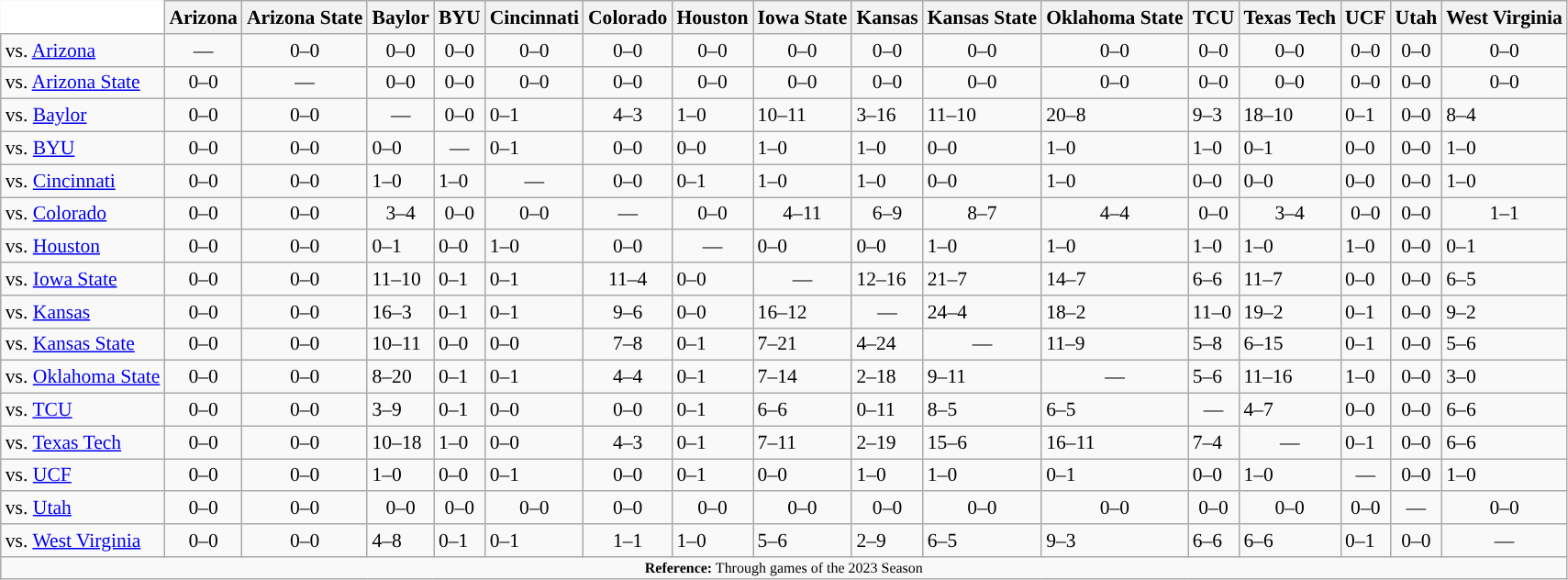<table class="wikitable" style="white-space:nowrap; font-size:90%">
<tr>
<th colspan=1 style="background:white; border-top-style:hidden; border-left-style:hidden;"   width=75> </th>
<th>Arizona</th>
<th>Arizona State</th>
<th>Baylor</th>
<th>BYU</th>
<th>Cincinnati</th>
<th>Colorado</th>
<th>Houston</th>
<th>Iowa State</th>
<th>Kansas</th>
<th>Kansas State</th>
<th>Oklahoma State</th>
<th>TCU</th>
<th>Texas Tech</th>
<th>UCF</th>
<th>Utah</th>
<th>West Virginia</th>
</tr>
<tr>
<td>vs. <a href='#'>Arizona</a></td>
<td style="text-align: center;">—</td>
<td style="text-align: center;">0–0</td>
<td style="text-align: center;">0–0</td>
<td style="text-align: center;">0–0</td>
<td style="text-align: center;">0–0</td>
<td style="text-align: center;">0–0</td>
<td style="text-align: center;">0–0</td>
<td style="text-align: center;">0–0</td>
<td style="text-align: center;">0–0</td>
<td style="text-align: center;">0–0</td>
<td style="text-align: center;">0–0</td>
<td style="text-align: center;">0–0</td>
<td style="text-align: center;">0–0</td>
<td style="text-align: center;">0–0</td>
<td style="text-align: center;">0–0</td>
<td style="text-align: center;">0–0</td>
</tr>
<tr>
<td>vs. <a href='#'>Arizona State</a></td>
<td style="text-align: center;">0–0</td>
<td style="text-align: center;">—</td>
<td style="text-align: center;">0–0</td>
<td style="text-align: center;">0–0</td>
<td style="text-align: center;">0–0</td>
<td style="text-align: center;">0–0</td>
<td style="text-align: center;">0–0</td>
<td style="text-align: center;">0–0</td>
<td style="text-align: center;">0–0</td>
<td style="text-align: center;">0–0</td>
<td style="text-align: center;">0–0</td>
<td style="text-align: center;">0–0</td>
<td style="text-align: center;">0–0</td>
<td style="text-align: center;">0–0</td>
<td style="text-align: center;">0–0</td>
<td style="text-align: center;">0–0</td>
</tr>
<tr>
<td>vs. <a href='#'>Baylor</a></td>
<td style="text-align: center;">0–0</td>
<td style="text-align: center;">0–0</td>
<td style="text-align: center;">—</td>
<td style="text-align: center;">0–0</td>
<td style="text–align: center;">0–1</td>
<td style="text-align: center;">4–3</td>
<td style="text–align: center;">1–0</td>
<td style="text–align: center;">10–11</td>
<td style="text–align: center;">3–16</td>
<td style="text–align: center;">11–10</td>
<td style="text–align: center;">20–8</td>
<td style="text–align: center;">9–3</td>
<td style="text–align: center;">18–10</td>
<td style="text–align: center;">0–1</td>
<td style="text-align: center;">0–0</td>
<td style="text–align: center;">8–4</td>
</tr>
<tr>
<td>vs. <a href='#'>BYU</a></td>
<td style="text-align: center;">0–0</td>
<td style="text-align: center;">0–0</td>
<td style="text–align: center;">0–0</td>
<td style="text-align: center;">—</td>
<td style="text–align: center;">0–1</td>
<td style="text-align: center;">0–0</td>
<td style="text–align: center;">0–0</td>
<td style="text–align: center;">1–0</td>
<td style="text–align: center;">1–0</td>
<td style="text–align: center;">0–0</td>
<td style="text–align: center;">1–0</td>
<td style="text–align: center;">1–0</td>
<td style="text–align: center;">0–1</td>
<td style="text–align: center;">0–0</td>
<td style="text-align: center;">0–0</td>
<td style="text–align: center;">1–0</td>
</tr>
<tr>
<td>vs. <a href='#'>Cincinnati</a></td>
<td style="text-align: center;">0–0</td>
<td style="text-align: center;">0–0</td>
<td style="text–align: center;">1–0</td>
<td style="text–align: center;">1–0</td>
<td style="text-align: center;">—</td>
<td style="text-align: center;">0–0</td>
<td style="text–align: center;">0–1</td>
<td style="text–align: center;">1–0</td>
<td style="text–align: center;">1–0</td>
<td style="text–align: center;">0–0</td>
<td style="text–align: center;">1–0</td>
<td style="text–align: center;">0–0</td>
<td style="text–align: center;">0–0</td>
<td style="text–align: center;">0–0</td>
<td style="text-align: center;">0–0</td>
<td style="text–align: center;">1–0</td>
</tr>
<tr>
<td>vs. <a href='#'>Colorado</a></td>
<td style="text-align: center;">0–0</td>
<td style="text-align: center;">0–0</td>
<td style="text-align: center;">3–4</td>
<td style="text-align: center;">0–0</td>
<td style="text-align: center;">0–0</td>
<td style="text-align: center;">—</td>
<td style="text-align: center;">0–0</td>
<td style="text-align: center;">4–11</td>
<td style="text-align: center;">6–9</td>
<td style="text-align: center;">8–7</td>
<td style="text-align: center;">4–4</td>
<td style="text-align: center;">0–0</td>
<td style="text-align: center;">3–4</td>
<td style="text-align: center;">0–0</td>
<td style="text-align: center;">0–0</td>
<td style="text-align: center;">1–1</td>
</tr>
<tr>
<td>vs. <a href='#'>Houston</a></td>
<td style="text-align: center;">0–0</td>
<td style="text-align: center;">0–0</td>
<td style="text–align: center;">0–1</td>
<td style="text–align: center;">0–0</td>
<td style="text–align: center;">1–0</td>
<td style="text-align: center;">0–0</td>
<td style="text-align: center;">—</td>
<td style="text–align: center;">0–0</td>
<td style="text–align: center;">0–0</td>
<td style="text–align: center;">1–0</td>
<td style="text–align: center;">1–0</td>
<td style="text–align: center;">1–0</td>
<td style="text–align: center;">1–0</td>
<td style="text–align: center;">1–0</td>
<td style="text-align: center;">0–0</td>
<td style="text–align: center;">0–1</td>
</tr>
<tr>
<td>vs. <a href='#'>Iowa State</a></td>
<td style="text-align: center;">0–0</td>
<td style="text-align: center;">0–0</td>
<td style="text–align: center;">11–10</td>
<td style="text–align: center;">0–1</td>
<td style="text–align: center;">0–1</td>
<td style="text-align: center;">11–4</td>
<td style="text–align: center;">0–0</td>
<td style="text-align: center;">—</td>
<td style="text–align: center;">12–16</td>
<td style="text–align: center;">21–7</td>
<td style="text–align: center;">14–7</td>
<td style="text–align: center;">6–6</td>
<td style="text–align: center;">11–7</td>
<td style="text–align: center;">0–0</td>
<td style="text-align: center;">0–0</td>
<td style="text–align: center;">6–5</td>
</tr>
<tr>
<td>vs. <a href='#'>Kansas</a></td>
<td style="text-align: center;">0–0</td>
<td style="text-align: center;">0–0</td>
<td style="text–align: center;">16–3</td>
<td style="text–align: center;">0–1</td>
<td style="text–align: center;">0–1</td>
<td style="text-align: center;">9–6</td>
<td style="text–align: center;">0–0</td>
<td style="text–align: center;">16–12</td>
<td style="text-align: center;">—</td>
<td style="text–align: center;">24–4</td>
<td style="text–align: center;">18–2</td>
<td style="text–align: center;">11–0</td>
<td style="text–align: center;">19–2</td>
<td style="text–align: center;">0–1</td>
<td style="text-align: center;">0–0</td>
<td style="text–align: center;">9–2</td>
</tr>
<tr>
<td>vs. <a href='#'>Kansas State</a></td>
<td style="text-align: center;">0–0</td>
<td style="text-align: center;">0–0</td>
<td style="text–align: center;">10–11</td>
<td style="text–align: center;">0–0</td>
<td style="text–align: center;">0–0</td>
<td style="text-align: center;">7–8</td>
<td style="text–align: center;">0–1</td>
<td style="text–align: center;">7–21</td>
<td style="text–align: center;">4–24</td>
<td style="text-align: center;">—</td>
<td style="text–align: center;">11–9</td>
<td style="text–align: center;">5–8</td>
<td style="text–align: center;">6–15</td>
<td style="text–align: center;">0–1</td>
<td style="text-align: center;">0–0</td>
<td style="text–align: center;">5–6</td>
</tr>
<tr>
<td>vs. <a href='#'>Oklahoma State</a></td>
<td style="text-align: center;">0–0</td>
<td style="text-align: center;">0–0</td>
<td style="text–align: center;">8–20</td>
<td style="text–align: center;">0–1</td>
<td style="text–align: center;">0–1</td>
<td style="text-align: center;">4–4</td>
<td style="text–align: center;">0–1</td>
<td style="text–align: center;">7–14</td>
<td style="text–align: center;">2–18</td>
<td style="text–align: center;">9–11</td>
<td style="text-align: center;">—</td>
<td style="text–align: center;">5–6</td>
<td style="text–align: center;">11–16</td>
<td style="text–align: center;">1–0</td>
<td style="text-align: center;">0–0</td>
<td style="text–align: center;">3–0</td>
</tr>
<tr>
<td>vs. <a href='#'>TCU</a></td>
<td style="text-align: center;">0–0</td>
<td style="text-align: center;">0–0</td>
<td style="text–align: center;">3–9</td>
<td style="text–align: center;">0–1</td>
<td style="text–align: center;">0–0</td>
<td style="text-align: center;">0–0</td>
<td style="text–align: center;">0–1</td>
<td style="text–align: center;">6–6</td>
<td style="text–align: center;">0–11</td>
<td style="text–align: center;">8–5</td>
<td style="text–align: center;">6–5</td>
<td style="text-align: center;">—</td>
<td style="text–align: center;">4–7</td>
<td style="text–align: center;">0–0</td>
<td style="text-align: center;">0–0</td>
<td style="text–align: center;">6–6</td>
</tr>
<tr>
<td>vs. <a href='#'>Texas Tech</a></td>
<td style="text-align: center;">0–0</td>
<td style="text-align: center;">0–0</td>
<td style="text–align: center;">10–18</td>
<td style="text–align: center;">1–0</td>
<td style="text–align: center;">0–0</td>
<td style="text-align: center;">4–3</td>
<td style="text–align: center;">0–1</td>
<td style="text–align: center;">7–11</td>
<td style="text–align: center;">2–19</td>
<td style="text–align: center;">15–6</td>
<td style="text–align: center;">16–11</td>
<td style="text–align: center;">7–4</td>
<td style="text-align: center;">—</td>
<td style="text–align: center;">0–1</td>
<td style="text-align: center;">0–0</td>
<td style="text–align: center;">6–6</td>
</tr>
<tr>
<td>vs. <a href='#'>UCF</a></td>
<td style="text-align: center;">0–0</td>
<td style="text-align: center;">0–0</td>
<td style="text–align: center;">1–0</td>
<td style="text–align: center;">0–0</td>
<td style="text–align: center;">0–1</td>
<td style="text-align: center;">0–0</td>
<td style="text–align: center;">0–1</td>
<td style="text–align: center;">0–0</td>
<td style="text–align: center;">1–0</td>
<td style="text–align: center;">1–0</td>
<td style="text–align: center;">0–1</td>
<td style="text–align: center;">0–0</td>
<td style="text–align: center;">1–0</td>
<td style="text-align: center;">—</td>
<td style="text-align: center;">0–0</td>
<td style="text–align: center;">1–0</td>
</tr>
<tr>
<td>vs. <a href='#'>Utah</a></td>
<td style="text-align: center;">0–0</td>
<td style="text-align: center;">0–0</td>
<td style="text-align: center;">0–0</td>
<td style="text-align: center;">0–0</td>
<td style="text-align: center;">0–0</td>
<td style="text-align: center;">0–0</td>
<td style="text-align: center;">0–0</td>
<td style="text-align: center;">0–0</td>
<td style="text-align: center;">0–0</td>
<td style="text-align: center;">0–0</td>
<td style="text-align: center;">0–0</td>
<td style="text-align: center;">0–0</td>
<td style="text-align: center;">0–0</td>
<td style="text-align: center;">0–0</td>
<td style="text-align: center;">—</td>
<td style="text-align: center;">0–0</td>
</tr>
<tr>
<td>vs. <a href='#'>West Virginia</a></td>
<td style="text-align: center;">0–0</td>
<td style="text-align: center;">0–0</td>
<td style="text–align: center;">4–8</td>
<td style="text–align: center;">0–1</td>
<td style="text–align: center;">0–1</td>
<td style="text-align: center;">1–1</td>
<td style="text–align: center;">1–0</td>
<td style="text–align: center;">5–6</td>
<td style="text–align: center;">2–9</td>
<td style="text–align: center;">6–5</td>
<td style="text–align: center;">9–3</td>
<td style="text–align: center;">6–6</td>
<td style="text–align: center;">6–6</td>
<td style="text–align: center;">0–1</td>
<td style="text-align: center;">0–0</td>
<td style="text-align: center;">—</td>
</tr>
<tr>
<td colspan="17" style="font-size:8pt; text-align:center;"><strong>Reference:</strong> Through games of the 2023 Season</td>
</tr>
</table>
